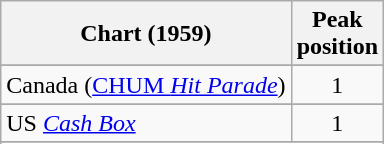<table class="wikitable sortable">
<tr>
<th>Chart (1959)</th>
<th>Peak<br>position</th>
</tr>
<tr>
</tr>
<tr>
</tr>
<tr>
<td>Canada (<a href='#'>CHUM <em>Hit Parade</em></a>)</td>
<td style="text-align:center;">1</td>
</tr>
<tr>
</tr>
<tr>
</tr>
<tr>
</tr>
<tr>
</tr>
<tr>
<td>US <em><a href='#'>Cash Box</a></em></td>
<td style="text-align:center;">1</td>
</tr>
<tr>
</tr>
<tr>
</tr>
</table>
